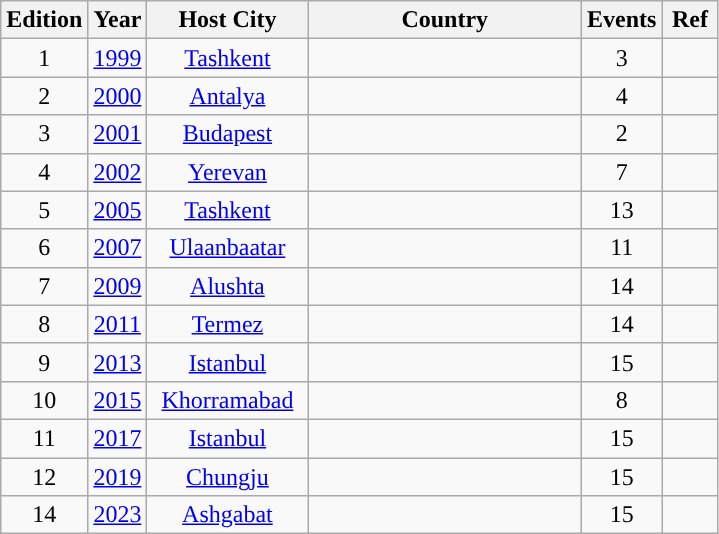<table class="wikitable" style="text-align:center">
<tr>
<th width=30>Edition</th>
<th width=30>Year</th>
<th width=100>Host City</th>
<th width=175>Country</th>
<th width=30>Events</th>
<th width=30>Ref</th>
</tr>
<tr>
<td>1</td>
<td><a href='#'>1999</a></td>
<td><a href='#'>Tashkent</a></td>
<td align="left"></td>
<td>3</td>
<td></td>
</tr>
<tr>
<td>2</td>
<td><a href='#'>2000</a></td>
<td><a href='#'>Antalya</a></td>
<td align="left"></td>
<td>4</td>
<td></td>
</tr>
<tr>
<td>3</td>
<td><a href='#'>2001</a></td>
<td><a href='#'>Budapest</a></td>
<td align="left"></td>
<td>2</td>
<td></td>
</tr>
<tr>
<td>4</td>
<td><a href='#'>2002</a></td>
<td><a href='#'>Yerevan</a></td>
<td align="left"></td>
<td>7</td>
<td></td>
</tr>
<tr>
<td>5</td>
<td><a href='#'>2005</a></td>
<td><a href='#'>Tashkent</a></td>
<td align="left"></td>
<td>13</td>
<td></td>
</tr>
<tr>
<td>6</td>
<td><a href='#'>2007</a></td>
<td><a href='#'>Ulaanbaatar</a></td>
<td align="left"></td>
<td>11</td>
<td></td>
</tr>
<tr>
<td>7</td>
<td><a href='#'>2009</a></td>
<td><a href='#'>Alushta</a></td>
<td align="left"></td>
<td>14</td>
<td></td>
</tr>
<tr>
<td>8</td>
<td><a href='#'>2011</a></td>
<td><a href='#'>Termez</a></td>
<td align="left"></td>
<td>14</td>
<td></td>
</tr>
<tr>
<td>9</td>
<td><a href='#'>2013</a></td>
<td><a href='#'>Istanbul</a></td>
<td align="left"></td>
<td>15</td>
<td></td>
</tr>
<tr>
<td>10</td>
<td><a href='#'>2015</a></td>
<td><a href='#'>Khorramabad</a></td>
<td align="left"></td>
<td>8</td>
<td></td>
</tr>
<tr>
<td>11</td>
<td><a href='#'>2017</a></td>
<td><a href='#'>Istanbul</a></td>
<td align="left"></td>
<td>15</td>
<td></td>
</tr>
<tr>
<td>12</td>
<td><a href='#'>2019</a></td>
<td><a href='#'>Chungju</a></td>
<td align="left"></td>
<td>15</td>
<td></td>
</tr>
<tr>
<td>14</td>
<td><a href='#'>2023</a></td>
<td><a href='#'>Ashgabat</a></td>
<td align="left"></td>
<td>15 </td>
<td></td>
</tr>
</table>
